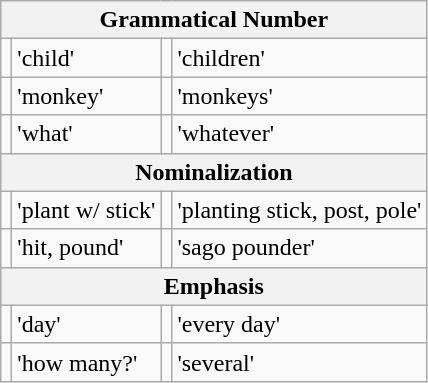<table class="wikitable">
<tr>
<th colspan="4">Grammatical Number</th>
</tr>
<tr>
<td></td>
<td>'child'</td>
<td></td>
<td>'children'</td>
</tr>
<tr>
<td></td>
<td>'monkey'</td>
<td></td>
<td>'monkeys'</td>
</tr>
<tr>
<td></td>
<td>'what'</td>
<td></td>
<td>'whatever'</td>
</tr>
<tr>
<th colspan="4">Nominalization</th>
</tr>
<tr>
<td></td>
<td>'plant w/ stick'</td>
<td></td>
<td>'planting stick, post, pole'</td>
</tr>
<tr>
<td></td>
<td>'hit, pound'</td>
<td></td>
<td>'sago pounder'</td>
</tr>
<tr>
<th colspan="4">Emphasis</th>
</tr>
<tr>
<td></td>
<td>'day'</td>
<td></td>
<td>'every day'</td>
</tr>
<tr>
<td></td>
<td>'how many?'</td>
<td></td>
<td>'several'</td>
</tr>
</table>
